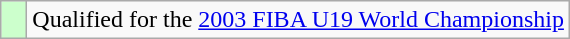<table class="wikitable">
<tr>
<td width=10px bgcolor="#ccffcc"></td>
<td>Qualified for the <a href='#'>2003 FIBA U19 World Championship</a></td>
</tr>
</table>
